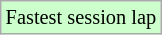<table class="wikitable sortable" style="font-size: 85%;">
<tr style="background:#ccffcc;">
<td>Fastest session lap</td>
</tr>
</table>
